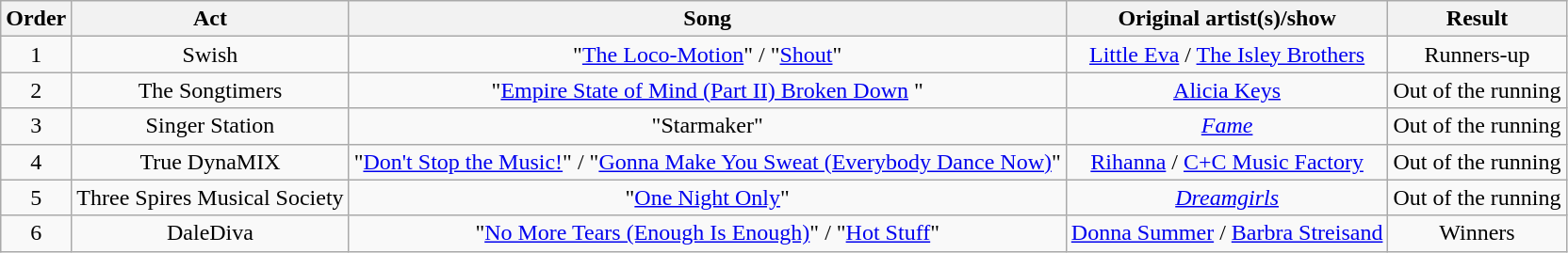<table class="wikitable" style="text-align:center;">
<tr>
<th>Order</th>
<th>Act</th>
<th>Song</th>
<th>Original artist(s)/show</th>
<th>Result</th>
</tr>
<tr>
<td style="text-align:center;">1</td>
<td>Swish</td>
<td>"<a href='#'>The Loco-Motion</a>" / "<a href='#'>Shout</a>"</td>
<td><a href='#'>Little Eva</a> / <a href='#'>The Isley Brothers</a></td>
<td>Runners-up</td>
</tr>
<tr>
<td style="text-align:center;">2</td>
<td>The Songtimers</td>
<td>"<a href='#'>Empire State of Mind (Part II) Broken Down</a> "</td>
<td><a href='#'>Alicia Keys</a></td>
<td>Out of the running</td>
</tr>
<tr>
<td style="text-align:center;">3</td>
<td>Singer Station</td>
<td>"Starmaker"</td>
<td><em><a href='#'>Fame</a></em></td>
<td>Out of the running</td>
</tr>
<tr>
<td style="text-align:center;">4</td>
<td>True DynaMIX</td>
<td>"<a href='#'>Don't Stop the Music!</a>" / "<a href='#'>Gonna Make You Sweat (Everybody Dance Now)</a>"</td>
<td><a href='#'>Rihanna</a> / <a href='#'>C+C Music Factory</a></td>
<td>Out of the running</td>
</tr>
<tr>
<td style="text-align:center;">5</td>
<td>Three Spires Musical Society</td>
<td>"<a href='#'>One Night Only</a>"</td>
<td><em><a href='#'>Dreamgirls</a></em></td>
<td>Out of the running</td>
</tr>
<tr>
<td style="text-align:center;">6</td>
<td>DaleDiva</td>
<td>"<a href='#'>No More Tears (Enough Is Enough)</a>" / "<a href='#'>Hot Stuff</a>"</td>
<td><a href='#'>Donna Summer</a> / <a href='#'>Barbra Streisand</a></td>
<td>Winners</td>
</tr>
</table>
